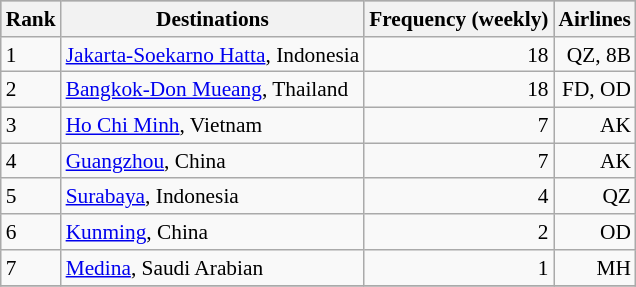<table class="wikitable sortable" style="font-size:89%; align=center;">
<tr style="background:darkgrey;">
<th>Rank</th>
<th>Destinations</th>
<th>Frequency (weekly)</th>
<th>Airlines</th>
</tr>
<tr>
<td>1</td>
<td> <a href='#'>Jakarta-Soekarno Hatta</a>, Indonesia</td>
<td align="right">18</td>
<td align="right">QZ, 8B</td>
</tr>
<tr>
<td>2</td>
<td> <a href='#'>Bangkok-Don Mueang</a>, Thailand</td>
<td align="right">18</td>
<td align="right">FD, OD</td>
</tr>
<tr>
<td>3</td>
<td> <a href='#'>Ho Chi Minh</a>, Vietnam</td>
<td align="right">7</td>
<td align="right">AK</td>
</tr>
<tr>
<td>4</td>
<td> <a href='#'>Guangzhou</a>, China</td>
<td align="right">7</td>
<td align="right">AK</td>
</tr>
<tr>
<td>5</td>
<td> <a href='#'>Surabaya</a>, Indonesia</td>
<td align="right">4</td>
<td align="right">QZ</td>
</tr>
<tr>
<td>6</td>
<td> <a href='#'>Kunming</a>, China</td>
<td align="right">2</td>
<td align="right">OD</td>
</tr>
<tr>
<td>7</td>
<td> <a href='#'>Medina</a>, Saudi Arabian</td>
<td align="right">1</td>
<td align="right">MH</td>
</tr>
<tr>
</tr>
</table>
